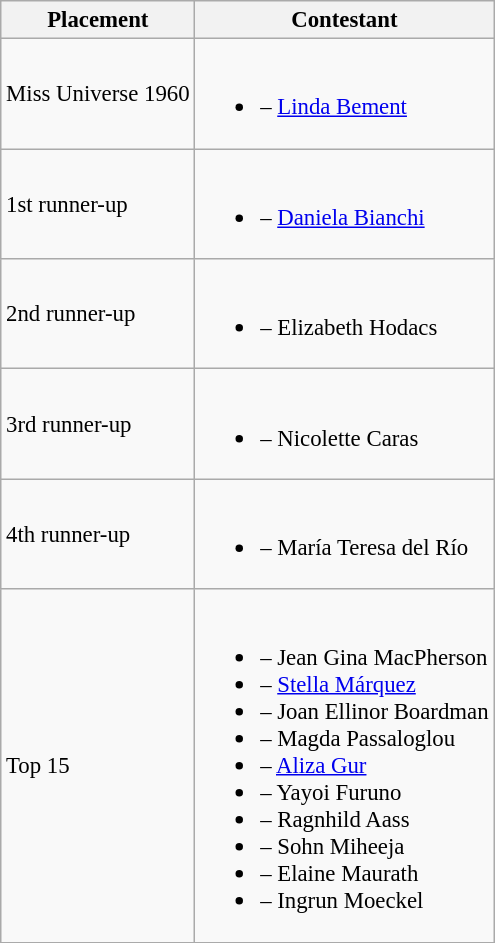<table class="wikitable sortable" style="font-size:95%;">
<tr>
<th>Placement</th>
<th>Contestant</th>
</tr>
<tr>
<td>Miss Universe 1960</td>
<td><br><ul><li> – <a href='#'>Linda Bement</a></li></ul></td>
</tr>
<tr>
<td>1st runner-up</td>
<td><br><ul><li> – <a href='#'>Daniela Bianchi</a></li></ul></td>
</tr>
<tr>
<td>2nd runner-up</td>
<td><br><ul><li> – Elizabeth Hodacs</li></ul></td>
</tr>
<tr>
<td>3rd runner-up</td>
<td><br><ul><li> – Nicolette Caras</li></ul></td>
</tr>
<tr>
<td>4th runner-up</td>
<td><br><ul><li> – María Teresa del Río</li></ul></td>
</tr>
<tr>
<td>Top 15</td>
<td><br><ul><li> – Jean Gina MacPherson</li><li> – <a href='#'>Stella Márquez</a></li><li> – Joan Ellinor Boardman</li><li> – Magda Passaloglou</li><li> – <a href='#'>Aliza Gur</a></li><li> – Yayoi Furuno</li><li> – Ragnhild Aass</li><li> – Sohn Miheeja</li><li> – Elaine Maurath</li><li> – Ingrun Moeckel</li></ul></td>
</tr>
</table>
